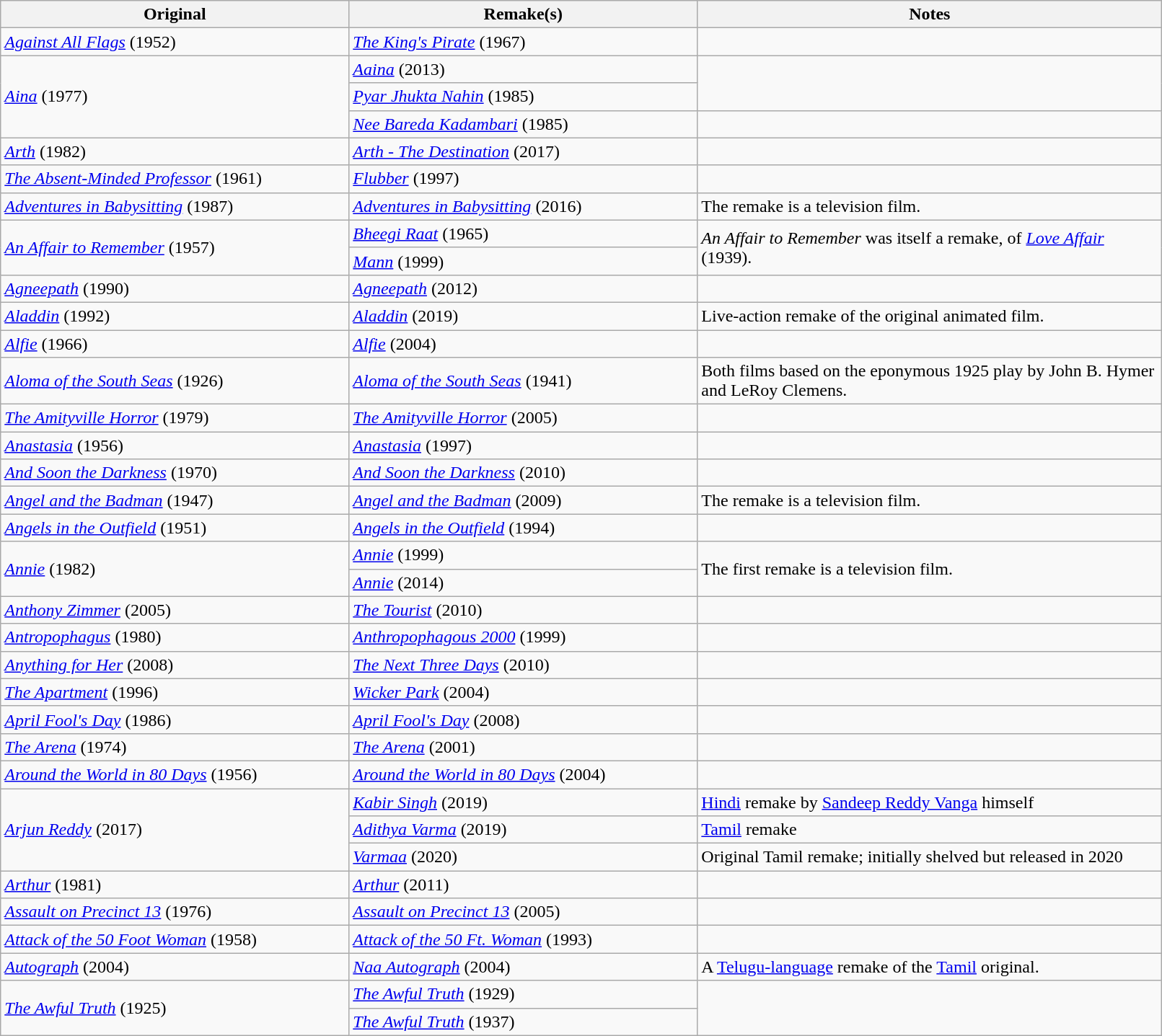<table class="wikitable" style="width:85%">
<tr>
<th style="width:30%">Original</th>
<th style="width:30%">Remake(s)</th>
<th>Notes</th>
</tr>
<tr>
<td><em><a href='#'>Against All Flags</a></em> (1952)</td>
<td><em><a href='#'>The King's Pirate</a></em> (1967)</td>
<td></td>
</tr>
<tr>
<td rowspan="3"><em><a href='#'>Aina</a></em> (1977)</td>
<td><em><a href='#'>Aaina</a></em> (2013)</td>
<td rowspan="2"></td>
</tr>
<tr>
<td><em><a href='#'>Pyar Jhukta Nahin</a></em> (1985)</td>
</tr>
<tr>
<td><em><a href='#'>Nee Bareda Kadambari</a></em> (1985)</td>
<td></td>
</tr>
<tr>
<td><em><a href='#'>Arth</a></em> (1982)</td>
<td><em><a href='#'>Arth - The Destination</a></em> (2017)</td>
<td></td>
</tr>
<tr>
<td><em><a href='#'>The Absent-Minded Professor</a></em> (1961)</td>
<td><em><a href='#'>Flubber</a></em> (1997)</td>
<td></td>
</tr>
<tr>
<td><em><a href='#'>Adventures in Babysitting</a></em> (1987)</td>
<td><em><a href='#'>Adventures in Babysitting</a></em> (2016)</td>
<td>The remake is a television film.</td>
</tr>
<tr>
<td rowspan="2"><em><a href='#'>An Affair to Remember</a></em> (1957)</td>
<td><em><a href='#'>Bheegi Raat</a></em> (1965)</td>
<td rowspan="2"><em>An Affair to Remember</em> was itself a remake, of <em><a href='#'>Love Affair</a></em> (1939).</td>
</tr>
<tr>
<td><em><a href='#'>Mann</a></em> (1999)</td>
</tr>
<tr>
<td><a href='#'><em>Agneepath</em></a> (1990)</td>
<td><a href='#'><em>Agneepath</em></a> (2012)</td>
<td></td>
</tr>
<tr>
<td><em><a href='#'>Aladdin</a></em> (1992)</td>
<td><em><a href='#'>Aladdin</a></em> (2019)</td>
<td>Live-action remake of the original animated film.</td>
</tr>
<tr>
<td><em><a href='#'>Alfie</a></em> (1966)</td>
<td><em><a href='#'>Alfie</a></em> (2004)</td>
<td></td>
</tr>
<tr>
<td><em><a href='#'>Aloma of the South Seas</a></em> (1926)</td>
<td><em><a href='#'>Aloma of the South Seas</a></em> (1941)</td>
<td>Both films based on the eponymous 1925 play by John B. Hymer and LeRoy Clemens.</td>
</tr>
<tr>
<td><em><a href='#'>The Amityville Horror</a></em> (1979)</td>
<td><em><a href='#'>The Amityville Horror</a></em> (2005)</td>
<td></td>
</tr>
<tr>
<td><em><a href='#'>Anastasia</a></em> (1956)</td>
<td><em><a href='#'>Anastasia</a></em> (1997)</td>
<td></td>
</tr>
<tr>
<td><em><a href='#'>And Soon the Darkness</a></em> (1970)</td>
<td><em><a href='#'>And Soon the Darkness</a></em> (2010)</td>
<td></td>
</tr>
<tr>
<td><em><a href='#'>Angel and the Badman</a></em> (1947)</td>
<td><em><a href='#'>Angel and the Badman</a></em> (2009)</td>
<td>The remake is a television film.</td>
</tr>
<tr>
<td><em><a href='#'>Angels in the Outfield</a></em> (1951)</td>
<td><em><a href='#'>Angels in the Outfield</a></em> (1994)</td>
<td></td>
</tr>
<tr>
<td rowspan="2"><em><a href='#'>Annie</a></em> (1982)</td>
<td><em><a href='#'>Annie</a></em> (1999)</td>
<td rowspan="2">The first remake is a television film.</td>
</tr>
<tr>
<td><em><a href='#'>Annie</a></em> (2014)</td>
</tr>
<tr>
<td><em><a href='#'>Anthony Zimmer</a></em> (2005)</td>
<td><em><a href='#'>The Tourist</a></em> (2010)</td>
<td></td>
</tr>
<tr>
<td><em><a href='#'>Antropophagus</a></em> (1980)</td>
<td><em><a href='#'>Anthropophagous 2000</a></em> (1999)</td>
<td></td>
</tr>
<tr>
<td><em><a href='#'>Anything for Her</a></em> (2008)</td>
<td><em><a href='#'>The Next Three Days</a></em> (2010)</td>
<td></td>
</tr>
<tr>
<td><em><a href='#'>The Apartment</a></em> (1996)</td>
<td><em><a href='#'>Wicker Park</a></em> (2004)</td>
<td></td>
</tr>
<tr>
<td><em><a href='#'>April Fool's Day</a></em> (1986)</td>
<td><em><a href='#'>April Fool's Day</a></em> (2008)</td>
<td></td>
</tr>
<tr>
<td><em><a href='#'>The Arena</a></em> (1974)</td>
<td><em><a href='#'>The Arena</a></em> (2001)</td>
<td></td>
</tr>
<tr>
<td><em><a href='#'>Around the World in 80 Days</a></em> (1956)</td>
<td><em><a href='#'>Around the World in 80 Days</a></em> (2004)</td>
<td></td>
</tr>
<tr>
<td rowspan="3"><em><a href='#'>Arjun Reddy</a></em> (2017)</td>
<td><em><a href='#'>Kabir Singh</a></em> (2019)</td>
<td><a href='#'>Hindi</a> remake by <a href='#'>Sandeep Reddy Vanga</a> himself</td>
</tr>
<tr>
<td><em><a href='#'>Adithya Varma</a></em> (2019)</td>
<td><a href='#'>Tamil</a> remake</td>
</tr>
<tr>
<td><em><a href='#'>Varmaa</a></em> (2020)</td>
<td>Original Tamil remake; initially shelved but released in 2020</td>
</tr>
<tr>
<td><em><a href='#'>Arthur</a></em> (1981)</td>
<td><em><a href='#'>Arthur</a></em> (2011)</td>
<td></td>
</tr>
<tr>
<td><em><a href='#'>Assault on Precinct 13</a></em> (1976)</td>
<td><em><a href='#'>Assault on Precinct 13</a></em> (2005)</td>
<td></td>
</tr>
<tr>
<td><em><a href='#'>Attack of the 50 Foot Woman</a></em> (1958)</td>
<td><em><a href='#'>Attack of the 50 Ft. Woman</a></em> (1993)</td>
<td></td>
</tr>
<tr>
<td><em><a href='#'>Autograph</a></em> (2004)</td>
<td><em><a href='#'>Naa Autograph</a></em> (2004)</td>
<td>A <a href='#'>Telugu-language</a> remake of the <a href='#'>Tamil</a> original.</td>
</tr>
<tr>
<td rowspan="2"><em><a href='#'>The Awful Truth</a></em> (1925)</td>
<td><em><a href='#'>The Awful Truth</a></em> (1929)</td>
<td rowspan="2"></td>
</tr>
<tr>
<td><em><a href='#'>The Awful Truth</a></em> (1937)</td>
</tr>
</table>
